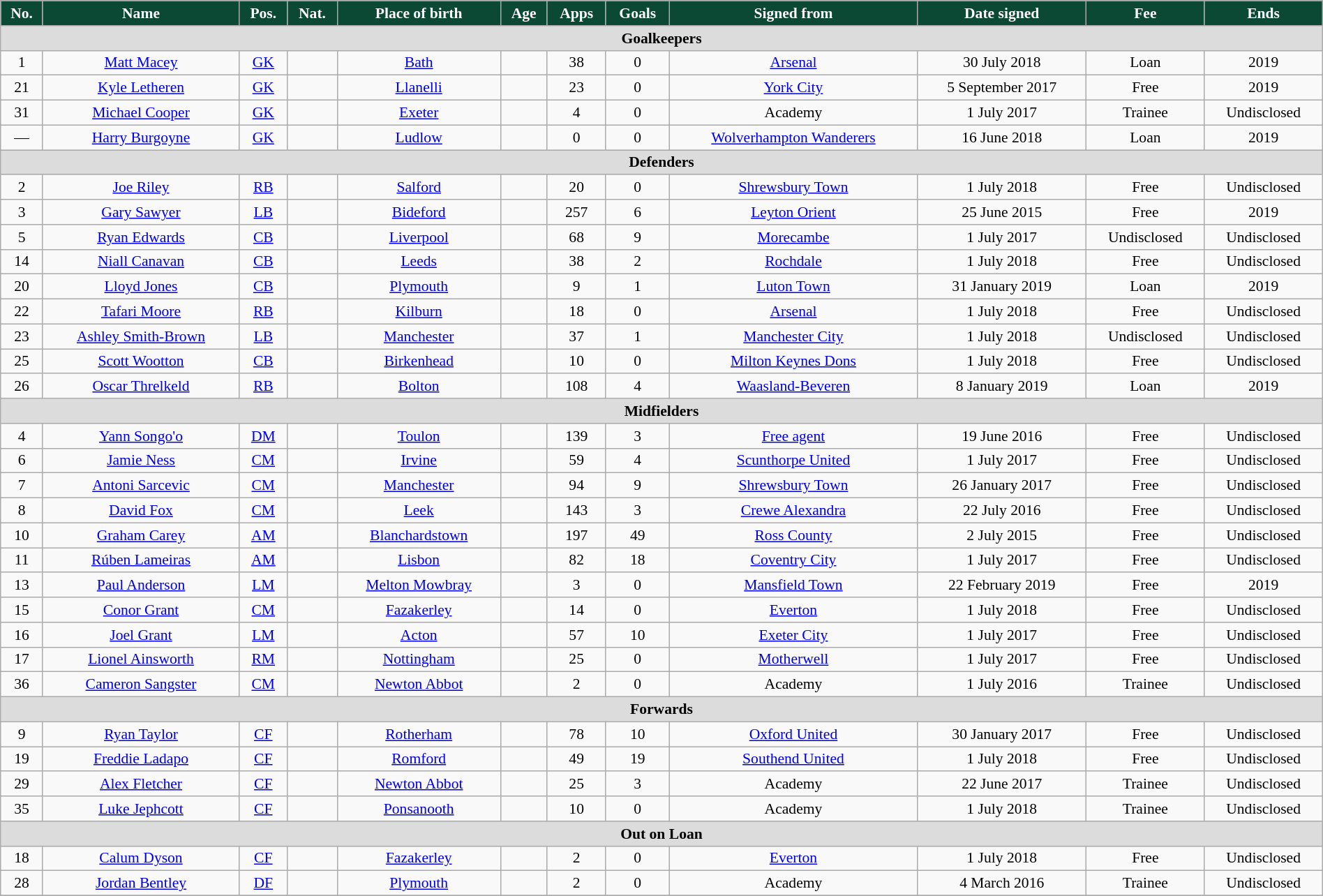<table class="wikitable" style="text-align:center; font-size:90%; width:100%;">
<tr>
<th style="background:#0C4934; color:white; text-align:center;">No.</th>
<th style="background:#0C4934; color:white; text-align:center;">Name</th>
<th style="background:#0C4934; color:white; text-align:center;">Pos.</th>
<th style="background:#0C4934; color:white; text-align:center;">Nat.</th>
<th style="background:#0C4934; color:white; text-align:center;">Place of birth</th>
<th style="background:#0C4934; color:white; text-align:center;">Age</th>
<th style="background:#0C4934; color:white; text-align:center;">Apps</th>
<th style="background:#0C4934; color:white; text-align:center;">Goals</th>
<th style="background:#0C4934; color:white; text-align:center;">Signed from</th>
<th style="background:#0C4934; color:white; text-align:center;">Date signed</th>
<th style="background:#0C4934; color:white; text-align:center;">Fee</th>
<th style="background:#0C4934; color:white; text-align:center;">Ends</th>
</tr>
<tr>
<th colspan="14" style="background:#dcdcdc; text-align:center;">Goalkeepers</th>
</tr>
<tr>
<td>1</td>
<td><a href='#'>Matt Macey</a></td>
<td><a href='#'>GK</a></td>
<td></td>
<td><a href='#'>Bath</a></td>
<td></td>
<td>38</td>
<td>0</td>
<td><a href='#'>Arsenal</a></td>
<td>30 July 2018</td>
<td>Loan</td>
<td>2019</td>
</tr>
<tr>
<td>21</td>
<td><a href='#'>Kyle Letheren</a></td>
<td><a href='#'>GK</a></td>
<td></td>
<td><a href='#'>Llanelli</a></td>
<td></td>
<td>23</td>
<td>0</td>
<td><a href='#'>York City</a></td>
<td>5 September 2017</td>
<td>Free</td>
<td>2019</td>
</tr>
<tr>
<td>31</td>
<td><a href='#'>Michael Cooper</a></td>
<td><a href='#'>GK</a></td>
<td></td>
<td><a href='#'>Exeter</a></td>
<td></td>
<td>4</td>
<td>0</td>
<td>Academy</td>
<td>1 July 2017</td>
<td>Trainee</td>
<td>Undisclosed</td>
</tr>
<tr>
<td>—</td>
<td><a href='#'>Harry Burgoyne</a></td>
<td><a href='#'>GK</a></td>
<td></td>
<td><a href='#'>Ludlow</a></td>
<td></td>
<td>0</td>
<td>0</td>
<td><a href='#'>Wolverhampton Wanderers</a></td>
<td>16 June 2018</td>
<td>Loan</td>
<td>2019</td>
</tr>
<tr>
<th colspan="14" style="background:#dcdcdc; text-align:center;">Defenders</th>
</tr>
<tr>
<td>2</td>
<td><a href='#'>Joe Riley</a></td>
<td><a href='#'>RB</a></td>
<td></td>
<td><a href='#'>Salford</a></td>
<td></td>
<td>20</td>
<td>0</td>
<td><a href='#'>Shrewsbury Town</a></td>
<td>1 July 2018</td>
<td>Free</td>
<td>Undisclosed</td>
</tr>
<tr>
<td>3</td>
<td><a href='#'>Gary Sawyer</a></td>
<td><a href='#'>LB</a></td>
<td></td>
<td><a href='#'>Bideford</a></td>
<td></td>
<td>257</td>
<td>6</td>
<td><a href='#'>Leyton Orient</a></td>
<td>25 June 2015</td>
<td>Free</td>
<td>2019</td>
</tr>
<tr>
<td>5</td>
<td><a href='#'>Ryan Edwards</a></td>
<td><a href='#'>CB</a></td>
<td></td>
<td><a href='#'>Liverpool</a></td>
<td></td>
<td>68</td>
<td>9</td>
<td><a href='#'>Morecambe</a></td>
<td>1 July 2017</td>
<td>Undisclosed</td>
<td>Undisclosed</td>
</tr>
<tr>
<td>14</td>
<td><a href='#'>Niall Canavan</a></td>
<td><a href='#'>CB</a></td>
<td></td>
<td><a href='#'>Leeds</a></td>
<td></td>
<td>38</td>
<td>2</td>
<td><a href='#'>Rochdale</a></td>
<td>1 July 2018</td>
<td>Free</td>
<td>Undisclosed</td>
</tr>
<tr>
<td>20</td>
<td><a href='#'>Lloyd Jones</a></td>
<td><a href='#'>CB</a></td>
<td></td>
<td><a href='#'>Plymouth</a></td>
<td></td>
<td>9</td>
<td>1</td>
<td><a href='#'>Luton Town</a></td>
<td>31 January 2019</td>
<td>Loan</td>
<td>2019</td>
</tr>
<tr>
<td>22</td>
<td><a href='#'>Tafari Moore</a></td>
<td><a href='#'>RB</a></td>
<td></td>
<td><a href='#'>Kilburn</a></td>
<td></td>
<td>18</td>
<td>0</td>
<td><a href='#'>Arsenal</a></td>
<td>1 July 2018</td>
<td>Free</td>
<td>Undisclosed</td>
</tr>
<tr>
<td>23</td>
<td><a href='#'>Ashley Smith-Brown</a></td>
<td><a href='#'>LB</a></td>
<td></td>
<td><a href='#'>Manchester</a></td>
<td></td>
<td>37</td>
<td>1</td>
<td><a href='#'>Manchester City</a></td>
<td>1 July 2018</td>
<td>Undisclosed</td>
<td>Undisclosed</td>
</tr>
<tr>
<td>25</td>
<td><a href='#'>Scott Wootton</a></td>
<td><a href='#'>CB</a></td>
<td></td>
<td><a href='#'>Birkenhead</a></td>
<td></td>
<td>10</td>
<td>0</td>
<td><a href='#'>Milton Keynes Dons</a></td>
<td>1 July 2018</td>
<td>Free</td>
<td>Undisclosed</td>
</tr>
<tr>
<td>26</td>
<td><a href='#'>Oscar Threlkeld</a></td>
<td><a href='#'>RB</a></td>
<td></td>
<td><a href='#'>Bolton</a></td>
<td></td>
<td>108</td>
<td>4</td>
<td><a href='#'>Waasland-Beveren</a></td>
<td>8 January 2019</td>
<td>Loan</td>
<td>2019</td>
</tr>
<tr>
<th colspan="14" style="background:#dcdcdc; text-align:center;">Midfielders</th>
</tr>
<tr>
<td>4</td>
<td><a href='#'>Yann Songo'o</a></td>
<td><a href='#'>DM</a></td>
<td></td>
<td><a href='#'>Toulon</a></td>
<td></td>
<td>139</td>
<td>3</td>
<td><a href='#'>Free agent</a></td>
<td>19 June 2016</td>
<td>Free</td>
<td>Undisclosed</td>
</tr>
<tr>
<td>6</td>
<td><a href='#'>Jamie Ness</a></td>
<td><a href='#'>CM</a></td>
<td></td>
<td><a href='#'>Irvine</a></td>
<td></td>
<td>59</td>
<td>4</td>
<td><a href='#'>Scunthorpe United</a></td>
<td>1 July 2017</td>
<td>Free</td>
<td>Undisclosed</td>
</tr>
<tr>
<td>7</td>
<td><a href='#'>Antoni Sarcevic</a></td>
<td><a href='#'>CM</a></td>
<td></td>
<td><a href='#'>Manchester</a></td>
<td></td>
<td>94</td>
<td>9</td>
<td><a href='#'>Shrewsbury Town</a></td>
<td>26 January 2017</td>
<td>Free</td>
<td>Undisclosed</td>
</tr>
<tr>
<td>8</td>
<td><a href='#'>David Fox</a></td>
<td><a href='#'>CM</a></td>
<td></td>
<td><a href='#'>Leek</a></td>
<td></td>
<td>143</td>
<td>3</td>
<td><a href='#'>Crewe Alexandra</a></td>
<td>22 July 2016</td>
<td>Free</td>
<td>Undisclosed</td>
</tr>
<tr>
<td>10</td>
<td><a href='#'>Graham Carey</a></td>
<td><a href='#'>AM</a></td>
<td></td>
<td><a href='#'>Blanchardstown</a></td>
<td></td>
<td>197</td>
<td>49</td>
<td><a href='#'>Ross County</a></td>
<td>2 July 2015</td>
<td>Free</td>
<td>Undisclosed</td>
</tr>
<tr>
<td>11</td>
<td><a href='#'>Rúben Lameiras</a></td>
<td><a href='#'>AM</a></td>
<td></td>
<td><a href='#'>Lisbon</a></td>
<td></td>
<td>82</td>
<td>18</td>
<td><a href='#'>Coventry City</a></td>
<td>1 July 2017</td>
<td>Free</td>
<td>Undisclosed</td>
</tr>
<tr>
<td>13</td>
<td><a href='#'>Paul Anderson</a></td>
<td><a href='#'>LM</a></td>
<td></td>
<td><a href='#'>Melton Mowbray</a></td>
<td></td>
<td>3</td>
<td>0</td>
<td><a href='#'>Mansfield Town</a></td>
<td>22 February 2019</td>
<td>Free</td>
<td>2019</td>
</tr>
<tr>
<td>15</td>
<td><a href='#'>Conor Grant</a></td>
<td><a href='#'>CM</a></td>
<td></td>
<td><a href='#'>Fazakerley</a></td>
<td></td>
<td>14</td>
<td>0</td>
<td><a href='#'>Everton</a></td>
<td>1 July 2018</td>
<td>Free</td>
<td>Undisclosed</td>
</tr>
<tr>
<td>16</td>
<td><a href='#'>Joel Grant</a></td>
<td><a href='#'>LM</a></td>
<td></td>
<td><a href='#'>Acton</a></td>
<td></td>
<td>57</td>
<td>10</td>
<td><a href='#'>Exeter City</a></td>
<td>1 July 2017</td>
<td>Free</td>
<td>Undisclosed</td>
</tr>
<tr>
<td>17</td>
<td><a href='#'>Lionel Ainsworth</a></td>
<td><a href='#'>RM</a></td>
<td></td>
<td><a href='#'>Nottingham</a></td>
<td></td>
<td>25</td>
<td>0</td>
<td><a href='#'>Motherwell</a></td>
<td>1 July 2017</td>
<td>Free</td>
<td>Undisclosed</td>
</tr>
<tr>
<td>36</td>
<td><a href='#'>Cameron Sangster</a></td>
<td><a href='#'>CM</a></td>
<td></td>
<td><a href='#'>Newton Abbot</a></td>
<td></td>
<td>2</td>
<td>0</td>
<td>Academy</td>
<td>1 July 2016</td>
<td>Trainee</td>
<td>Undisclosed</td>
</tr>
<tr>
<th colspan="14" style="background:#dcdcdc; text-align:center;">Forwards</th>
</tr>
<tr>
<td>9</td>
<td><a href='#'>Ryan Taylor</a></td>
<td><a href='#'>CF</a></td>
<td></td>
<td><a href='#'>Rotherham</a></td>
<td></td>
<td>78</td>
<td>10</td>
<td><a href='#'>Oxford United</a></td>
<td>30 January 2017</td>
<td>Free</td>
<td>Undisclosed</td>
</tr>
<tr>
<td>19</td>
<td><a href='#'>Freddie Ladapo</a></td>
<td><a href='#'>CF</a></td>
<td></td>
<td><a href='#'>Romford</a></td>
<td></td>
<td>49</td>
<td>19</td>
<td><a href='#'>Southend United</a></td>
<td>1 July 2018</td>
<td>Free</td>
<td>Undisclosed</td>
</tr>
<tr>
<td>29</td>
<td><a href='#'>Alex Fletcher</a></td>
<td><a href='#'>CF</a></td>
<td></td>
<td><a href='#'>Newton Abbot</a></td>
<td></td>
<td>25</td>
<td>3</td>
<td>Academy</td>
<td>22 June 2017</td>
<td>Trainee</td>
<td>Undisclosed</td>
</tr>
<tr>
<td>35</td>
<td><a href='#'>Luke Jephcott</a></td>
<td><a href='#'>CF</a></td>
<td></td>
<td><a href='#'>Ponsanooth</a></td>
<td></td>
<td>10</td>
<td>0</td>
<td>Academy</td>
<td>1 July 2018</td>
<td>Trainee</td>
<td>Undisclosed</td>
</tr>
<tr>
<th colspan="14" style="background:#dcdcdc; text-align:center;">Out on Loan</th>
</tr>
<tr>
<td>18</td>
<td><a href='#'>Calum Dyson</a></td>
<td><a href='#'>CF</a></td>
<td></td>
<td><a href='#'>Fazakerley</a></td>
<td></td>
<td>2</td>
<td>0</td>
<td><a href='#'>Everton</a></td>
<td>1 July 2018</td>
<td>Free</td>
<td>Undisclosed</td>
</tr>
<tr>
<td>28</td>
<td><a href='#'>Jordan Bentley</a></td>
<td><a href='#'>DF</a></td>
<td></td>
<td><a href='#'>Plymouth</a></td>
<td></td>
<td>2</td>
<td>0</td>
<td>Academy</td>
<td>4 March 2016</td>
<td>Trainee</td>
<td>Undisclosed</td>
</tr>
<tr>
</tr>
</table>
